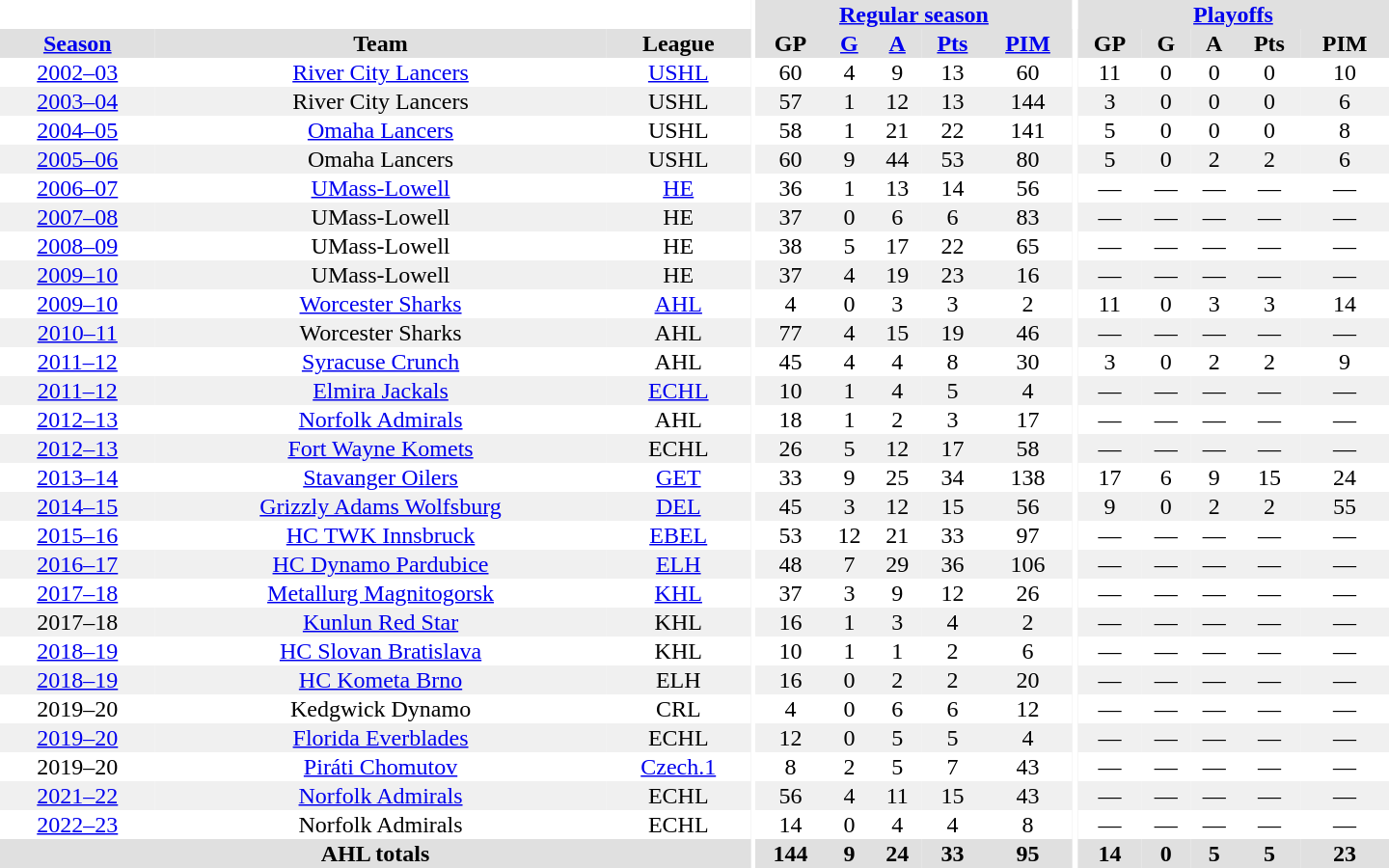<table border="0" cellpadding="1" cellspacing="0" style="text-align:center; width:60em">
<tr bgcolor="#e0e0e0">
<th colspan="3" bgcolor="#ffffff"></th>
<th rowspan="99" bgcolor="#ffffff"></th>
<th colspan="5"><a href='#'>Regular season</a></th>
<th rowspan="99" bgcolor="#ffffff"></th>
<th colspan="5"><a href='#'>Playoffs</a></th>
</tr>
<tr bgcolor="#e0e0e0">
<th><a href='#'>Season</a></th>
<th>Team</th>
<th>League</th>
<th>GP</th>
<th><a href='#'>G</a></th>
<th><a href='#'>A</a></th>
<th><a href='#'>Pts</a></th>
<th><a href='#'>PIM</a></th>
<th>GP</th>
<th>G</th>
<th>A</th>
<th>Pts</th>
<th>PIM</th>
</tr>
<tr>
<td><a href='#'>2002–03</a></td>
<td><a href='#'>River City Lancers</a></td>
<td><a href='#'>USHL</a></td>
<td>60</td>
<td>4</td>
<td>9</td>
<td>13</td>
<td>60</td>
<td>11</td>
<td>0</td>
<td>0</td>
<td>0</td>
<td>10</td>
</tr>
<tr style="background:#f0f0f0;">
<td><a href='#'>2003–04</a></td>
<td>River City Lancers</td>
<td>USHL</td>
<td>57</td>
<td>1</td>
<td>12</td>
<td>13</td>
<td>144</td>
<td>3</td>
<td>0</td>
<td>0</td>
<td>0</td>
<td>6</td>
</tr>
<tr>
<td><a href='#'>2004–05</a></td>
<td><a href='#'>Omaha Lancers</a></td>
<td>USHL</td>
<td>58</td>
<td>1</td>
<td>21</td>
<td>22</td>
<td>141</td>
<td>5</td>
<td>0</td>
<td>0</td>
<td>0</td>
<td>8</td>
</tr>
<tr style="background:#f0f0f0;">
<td><a href='#'>2005–06</a></td>
<td>Omaha Lancers</td>
<td>USHL</td>
<td>60</td>
<td>9</td>
<td>44</td>
<td>53</td>
<td>80</td>
<td>5</td>
<td>0</td>
<td>2</td>
<td>2</td>
<td>6</td>
</tr>
<tr>
<td><a href='#'>2006–07</a></td>
<td><a href='#'>UMass-Lowell</a></td>
<td><a href='#'>HE</a></td>
<td>36</td>
<td>1</td>
<td>13</td>
<td>14</td>
<td>56</td>
<td>—</td>
<td>—</td>
<td>—</td>
<td>—</td>
<td>—</td>
</tr>
<tr style="background:#f0f0f0;">
<td><a href='#'>2007–08</a></td>
<td>UMass-Lowell</td>
<td>HE</td>
<td>37</td>
<td>0</td>
<td>6</td>
<td>6</td>
<td>83</td>
<td>—</td>
<td>—</td>
<td>—</td>
<td>—</td>
<td>—</td>
</tr>
<tr>
<td><a href='#'>2008–09</a></td>
<td>UMass-Lowell</td>
<td>HE</td>
<td>38</td>
<td>5</td>
<td>17</td>
<td>22</td>
<td>65</td>
<td>—</td>
<td>—</td>
<td>—</td>
<td>—</td>
<td>—</td>
</tr>
<tr style="background:#f0f0f0;">
<td><a href='#'>2009–10</a></td>
<td>UMass-Lowell</td>
<td>HE</td>
<td>37</td>
<td>4</td>
<td>19</td>
<td>23</td>
<td>16</td>
<td>—</td>
<td>—</td>
<td>—</td>
<td>—</td>
<td>—</td>
</tr>
<tr>
<td><a href='#'>2009–10</a></td>
<td><a href='#'>Worcester Sharks</a></td>
<td><a href='#'>AHL</a></td>
<td>4</td>
<td>0</td>
<td>3</td>
<td>3</td>
<td>2</td>
<td>11</td>
<td>0</td>
<td>3</td>
<td>3</td>
<td>14</td>
</tr>
<tr style="background:#f0f0f0;">
<td><a href='#'>2010–11</a></td>
<td>Worcester Sharks</td>
<td>AHL</td>
<td>77</td>
<td>4</td>
<td>15</td>
<td>19</td>
<td>46</td>
<td>—</td>
<td>—</td>
<td>—</td>
<td>—</td>
<td>—</td>
</tr>
<tr>
<td><a href='#'>2011–12</a></td>
<td><a href='#'>Syracuse Crunch</a></td>
<td>AHL</td>
<td>45</td>
<td>4</td>
<td>4</td>
<td>8</td>
<td>30</td>
<td>3</td>
<td>0</td>
<td>2</td>
<td>2</td>
<td>9</td>
</tr>
<tr style="background:#f0f0f0;">
<td><a href='#'>2011–12</a></td>
<td><a href='#'>Elmira Jackals</a></td>
<td><a href='#'>ECHL</a></td>
<td>10</td>
<td>1</td>
<td>4</td>
<td>5</td>
<td>4</td>
<td>—</td>
<td>—</td>
<td>—</td>
<td>—</td>
<td>—</td>
</tr>
<tr>
<td><a href='#'>2012–13</a></td>
<td><a href='#'>Norfolk Admirals</a></td>
<td>AHL</td>
<td>18</td>
<td>1</td>
<td>2</td>
<td>3</td>
<td>17</td>
<td>—</td>
<td>—</td>
<td>—</td>
<td>—</td>
<td>—</td>
</tr>
<tr style="background:#f0f0f0;">
<td><a href='#'>2012–13</a></td>
<td><a href='#'>Fort Wayne Komets</a></td>
<td>ECHL</td>
<td>26</td>
<td>5</td>
<td>12</td>
<td>17</td>
<td>58</td>
<td>—</td>
<td>—</td>
<td>—</td>
<td>—</td>
<td>—</td>
</tr>
<tr>
<td><a href='#'>2013–14</a></td>
<td><a href='#'>Stavanger Oilers</a></td>
<td><a href='#'>GET</a></td>
<td>33</td>
<td>9</td>
<td>25</td>
<td>34</td>
<td>138</td>
<td>17</td>
<td>6</td>
<td>9</td>
<td>15</td>
<td>24</td>
</tr>
<tr style="background:#f0f0f0;">
<td><a href='#'>2014–15</a></td>
<td><a href='#'>Grizzly Adams Wolfsburg</a></td>
<td><a href='#'>DEL</a></td>
<td>45</td>
<td>3</td>
<td>12</td>
<td>15</td>
<td>56</td>
<td>9</td>
<td>0</td>
<td>2</td>
<td>2</td>
<td>55</td>
</tr>
<tr>
<td><a href='#'>2015–16</a></td>
<td><a href='#'>HC TWK Innsbruck</a></td>
<td><a href='#'>EBEL</a></td>
<td>53</td>
<td>12</td>
<td>21</td>
<td>33</td>
<td>97</td>
<td>—</td>
<td>—</td>
<td>—</td>
<td>—</td>
<td>—</td>
</tr>
<tr style="background:#f0f0f0;">
<td><a href='#'>2016–17</a></td>
<td><a href='#'>HC Dynamo Pardubice</a></td>
<td><a href='#'>ELH</a></td>
<td>48</td>
<td>7</td>
<td>29</td>
<td>36</td>
<td>106</td>
<td>—</td>
<td>—</td>
<td>—</td>
<td>—</td>
<td>—</td>
</tr>
<tr>
<td><a href='#'>2017–18</a></td>
<td><a href='#'>Metallurg Magnitogorsk</a></td>
<td><a href='#'>KHL</a></td>
<td>37</td>
<td>3</td>
<td>9</td>
<td>12</td>
<td>26</td>
<td>—</td>
<td>—</td>
<td>—</td>
<td>—</td>
<td>—</td>
</tr>
<tr style="background:#f0f0f0;">
<td>2017–18</td>
<td><a href='#'>Kunlun Red Star</a></td>
<td>KHL</td>
<td>16</td>
<td>1</td>
<td>3</td>
<td>4</td>
<td>2</td>
<td>—</td>
<td>—</td>
<td>—</td>
<td>—</td>
<td>—</td>
</tr>
<tr>
<td><a href='#'>2018–19</a></td>
<td><a href='#'>HC Slovan Bratislava</a></td>
<td>KHL</td>
<td>10</td>
<td>1</td>
<td>1</td>
<td>2</td>
<td>6</td>
<td>—</td>
<td>—</td>
<td>—</td>
<td>—</td>
<td>—</td>
</tr>
<tr style="background:#f0f0f0;">
<td><a href='#'>2018–19</a></td>
<td><a href='#'>HC Kometa Brno</a></td>
<td>ELH</td>
<td>16</td>
<td>0</td>
<td>2</td>
<td>2</td>
<td>20</td>
<td>—</td>
<td>—</td>
<td>—</td>
<td>—</td>
<td>—</td>
</tr>
<tr>
<td>2019–20</td>
<td>Kedgwick Dynamo</td>
<td>CRL</td>
<td>4</td>
<td>0</td>
<td>6</td>
<td>6</td>
<td>12</td>
<td>—</td>
<td>—</td>
<td>—</td>
<td>—</td>
<td>—</td>
</tr>
<tr style="background:#f0f0f0;">
<td><a href='#'>2019–20</a></td>
<td><a href='#'>Florida Everblades</a></td>
<td>ECHL</td>
<td>12</td>
<td>0</td>
<td>5</td>
<td>5</td>
<td>4</td>
<td>—</td>
<td>—</td>
<td>—</td>
<td>—</td>
<td>—</td>
</tr>
<tr>
<td [2019–20 Czech 1. Liga season>2019–20</td>
<td><a href='#'>Piráti Chomutov</a></td>
<td><a href='#'>Czech.1</a></td>
<td>8</td>
<td>2</td>
<td>5</td>
<td>7</td>
<td>43</td>
<td>—</td>
<td>—</td>
<td>—</td>
<td>—</td>
<td>—</td>
</tr>
<tr style="background:#f0f0f0;">
<td><a href='#'>2021–22</a></td>
<td><a href='#'>Norfolk Admirals</a></td>
<td>ECHL</td>
<td>56</td>
<td>4</td>
<td>11</td>
<td>15</td>
<td>43</td>
<td>—</td>
<td>—</td>
<td>—</td>
<td>—</td>
<td>—</td>
</tr>
<tr>
<td><a href='#'>2022–23</a></td>
<td>Norfolk Admirals</td>
<td>ECHL</td>
<td>14</td>
<td>0</td>
<td>4</td>
<td>4</td>
<td>8</td>
<td>—</td>
<td>—</td>
<td>—</td>
<td>—</td>
<td>—</td>
</tr>
<tr bgcolor="#e0e0e0">
<th colspan="3">AHL totals</th>
<th>144</th>
<th>9</th>
<th>24</th>
<th>33</th>
<th>95</th>
<th>14</th>
<th>0</th>
<th>5</th>
<th>5</th>
<th>23</th>
</tr>
</table>
